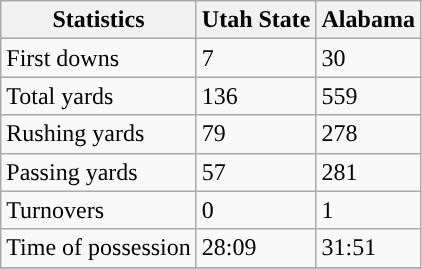<table class="wikitable" style="float: left;">
<tr>
<th>Statistics</th>
<th>Utah State</th>
<th>Alabama</th>
</tr>
<tr>
<td>First downs</td>
<td>7</td>
<td>30</td>
</tr>
<tr>
<td>Total yards</td>
<td>136</td>
<td>559</td>
</tr>
<tr>
<td>Rushing yards</td>
<td>79</td>
<td>278</td>
</tr>
<tr>
<td>Passing yards</td>
<td>57</td>
<td>281</td>
</tr>
<tr>
<td>Turnovers</td>
<td>0</td>
<td>1</td>
</tr>
<tr>
<td>Time of possession</td>
<td>28:09</td>
<td>31:51</td>
</tr>
<tr>
</tr>
</table>
